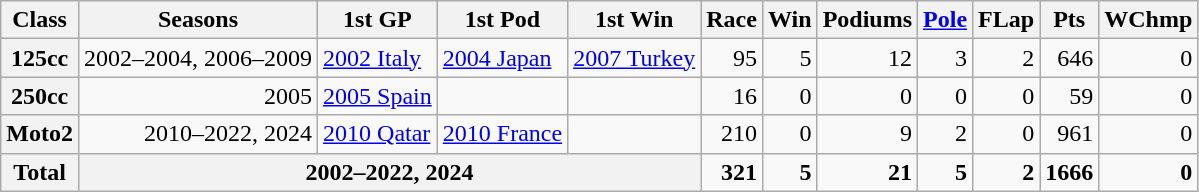<table class="wikitable" style=text-align:right>
<tr>
<th>Class</th>
<th>Seasons</th>
<th>1st GP</th>
<th>1st Pod</th>
<th>1st Win</th>
<th>Race</th>
<th>Win</th>
<th>Podiums</th>
<th><a href='#'>Pole</a></th>
<th>FLap</th>
<th>Pts</th>
<th>WChmp</th>
</tr>
<tr>
<th>125cc</th>
<td>2002–2004, 2006–2009</td>
<td align="left"><a href='#'>2002 Italy</a></td>
<td align="left"><a href='#'>2004 Japan</a></td>
<td align="left"><a href='#'>2007 Turkey</a></td>
<td>95</td>
<td>5</td>
<td>12</td>
<td>3</td>
<td>2</td>
<td>646</td>
<td>0</td>
</tr>
<tr>
<th>250cc</th>
<td>2005</td>
<td align="left"><a href='#'>2005 Spain</a></td>
<td align="left"></td>
<td align="left"></td>
<td>16</td>
<td>0</td>
<td>0</td>
<td>0</td>
<td>0</td>
<td>59</td>
<td>0</td>
</tr>
<tr>
<th>Moto2</th>
<td>2010–2022, 2024</td>
<td align="left"><a href='#'>2010 Qatar</a></td>
<td align="left"><a href='#'>2010 France</a></td>
<td align="left"></td>
<td>210</td>
<td>0</td>
<td>9</td>
<td>2</td>
<td>0</td>
<td>961</td>
<td>0</td>
</tr>
<tr>
<th>Total</th>
<th colspan=4>2002–2022, 2024</th>
<td><strong>321</strong></td>
<td><strong>5</strong></td>
<td><strong>21</strong></td>
<td><strong>5</strong></td>
<td><strong>2</strong></td>
<td><strong>1666</strong></td>
<td><strong>0</strong></td>
</tr>
</table>
